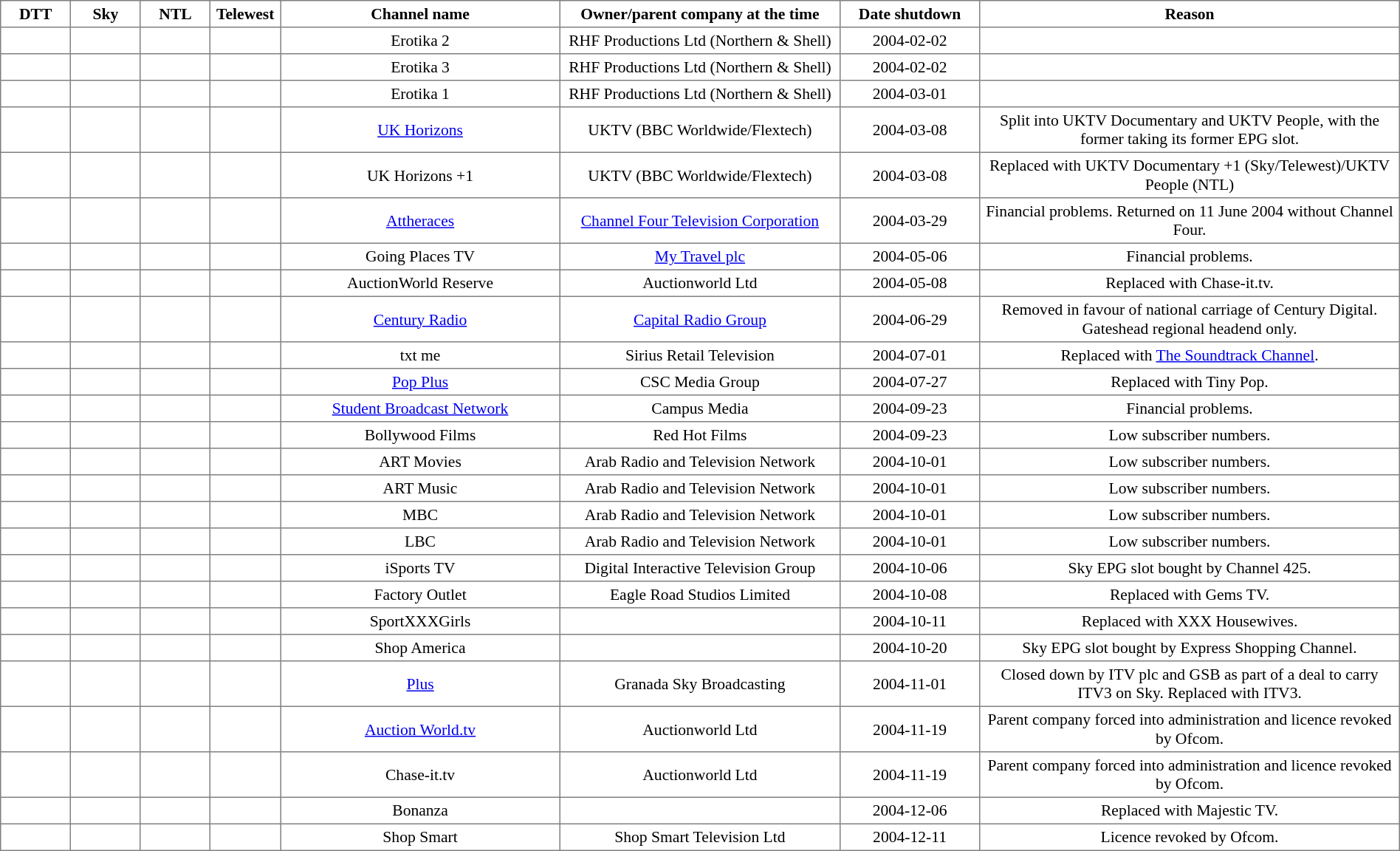<table class="toccolors sortable" border="1" cellpadding="3" style="border-collapse:collapse; font-size: 90%; text-align:center" width="100%">
<tr>
<th width="5%">DTT</th>
<th width="5%">Sky</th>
<th width="5%">NTL</th>
<th width="5%">Telewest</th>
<th width="20%">Channel name</th>
<th width="20%">Owner/parent company at the time</th>
<th width="10%">Date shutdown </th>
<th width="30%">Reason</th>
</tr>
<tr>
<td></td>
<td></td>
<td></td>
<td></td>
<td>Erotika 2</td>
<td>RHF Productions Ltd (Northern & Shell)</td>
<td>2004-02-02</td>
<td></td>
</tr>
<tr>
<td></td>
<td></td>
<td></td>
<td></td>
<td>Erotika 3</td>
<td>RHF Productions Ltd (Northern & Shell)</td>
<td>2004-02-02</td>
<td></td>
</tr>
<tr>
<td></td>
<td></td>
<td></td>
<td></td>
<td>Erotika 1</td>
<td>RHF Productions Ltd (Northern & Shell)</td>
<td>2004-03-01</td>
<td></td>
</tr>
<tr>
<td></td>
<td></td>
<td></td>
<td></td>
<td><a href='#'>UK Horizons</a></td>
<td>UKTV (BBC Worldwide/Flextech)</td>
<td>2004-03-08</td>
<td>Split into UKTV Documentary and UKTV People, with the former taking its former EPG slot.</td>
</tr>
<tr>
<td></td>
<td></td>
<td></td>
<td></td>
<td>UK Horizons +1</td>
<td>UKTV (BBC Worldwide/Flextech)</td>
<td>2004-03-08</td>
<td>Replaced with UKTV Documentary +1 (Sky/Telewest)/UKTV People (NTL)</td>
</tr>
<tr>
<td></td>
<td></td>
<td></td>
<td></td>
<td><a href='#'>Attheraces</a></td>
<td><a href='#'>Channel Four Television Corporation</a></td>
<td>2004-03-29</td>
<td>Financial problems. Returned on 11 June 2004 without Channel Four.</td>
</tr>
<tr>
<td></td>
<td></td>
<td></td>
<td></td>
<td>Going Places TV</td>
<td><a href='#'>My Travel plc</a></td>
<td>2004-05-06</td>
<td>Financial problems.</td>
</tr>
<tr>
<td></td>
<td></td>
<td></td>
<td></td>
<td>AuctionWorld Reserve</td>
<td>Auctionworld Ltd</td>
<td>2004-05-08</td>
<td>Replaced with Chase-it.tv.</td>
</tr>
<tr>
<td></td>
<td></td>
<td></td>
<td></td>
<td><a href='#'>Century Radio</a></td>
<td><a href='#'>Capital Radio Group</a></td>
<td>2004-06-29</td>
<td>Removed in favour of national carriage of Century Digital. Gateshead regional headend only.</td>
</tr>
<tr>
<td></td>
<td></td>
<td></td>
<td></td>
<td>txt me</td>
<td>Sirius Retail Television</td>
<td>2004-07-01</td>
<td>Replaced with <a href='#'>The Soundtrack Channel</a>.</td>
</tr>
<tr>
<td></td>
<td></td>
<td></td>
<td></td>
<td><a href='#'>Pop Plus</a></td>
<td>CSC Media Group</td>
<td>2004-07-27</td>
<td>Replaced with Tiny Pop.</td>
</tr>
<tr>
<td></td>
<td></td>
<td></td>
<td></td>
<td><a href='#'>Student Broadcast Network</a></td>
<td>Campus Media</td>
<td>2004-09-23</td>
<td>Financial problems.</td>
</tr>
<tr>
<td></td>
<td></td>
<td></td>
<td></td>
<td>Bollywood Films</td>
<td>Red Hot Films</td>
<td>2004-09-23</td>
<td>Low subscriber numbers.</td>
</tr>
<tr>
<td></td>
<td></td>
<td></td>
<td></td>
<td>ART Movies</td>
<td>Arab Radio and Television Network</td>
<td>2004-10-01</td>
<td>Low subscriber numbers.</td>
</tr>
<tr>
<td></td>
<td></td>
<td></td>
<td></td>
<td>ART Music</td>
<td>Arab Radio and Television Network</td>
<td>2004-10-01</td>
<td>Low subscriber numbers.</td>
</tr>
<tr>
<td></td>
<td></td>
<td></td>
<td></td>
<td>MBC</td>
<td>Arab Radio and Television Network</td>
<td>2004-10-01</td>
<td>Low subscriber numbers.</td>
</tr>
<tr>
<td></td>
<td></td>
<td></td>
<td></td>
<td>LBC</td>
<td>Arab Radio and Television Network</td>
<td>2004-10-01</td>
<td>Low subscriber numbers.</td>
</tr>
<tr>
<td></td>
<td></td>
<td></td>
<td></td>
<td>iSports TV</td>
<td>Digital Interactive Television Group</td>
<td>2004-10-06</td>
<td>Sky EPG slot bought by Channel 425.</td>
</tr>
<tr>
<td></td>
<td></td>
<td></td>
<td></td>
<td>Factory Outlet</td>
<td>Eagle Road Studios Limited</td>
<td>2004-10-08</td>
<td>Replaced with Gems TV.</td>
</tr>
<tr>
<td></td>
<td></td>
<td></td>
<td></td>
<td>SportXXXGirls</td>
<td></td>
<td>2004-10-11</td>
<td>Replaced with XXX Housewives.</td>
</tr>
<tr>
<td></td>
<td></td>
<td></td>
<td></td>
<td>Shop America</td>
<td></td>
<td>2004-10-20</td>
<td>Sky EPG slot bought by Express Shopping Channel.</td>
</tr>
<tr>
<td></td>
<td></td>
<td></td>
<td></td>
<td><a href='#'>Plus</a></td>
<td>Granada Sky Broadcasting</td>
<td>2004-11-01</td>
<td>Closed down by ITV plc and GSB as part of a deal to carry ITV3 on Sky. Replaced with ITV3.</td>
</tr>
<tr>
<td></td>
<td></td>
<td></td>
<td></td>
<td><a href='#'>Auction World.tv</a></td>
<td>Auctionworld Ltd</td>
<td>2004-11-19</td>
<td>Parent company forced into administration and licence revoked by Ofcom.</td>
</tr>
<tr>
<td></td>
<td></td>
<td></td>
<td></td>
<td>Chase-it.tv</td>
<td>Auctionworld Ltd</td>
<td>2004-11-19</td>
<td>Parent company forced into administration and licence revoked by Ofcom.</td>
</tr>
<tr>
<td></td>
<td></td>
<td></td>
<td></td>
<td>Bonanza</td>
<td></td>
<td>2004-12-06</td>
<td>Replaced with Majestic TV.</td>
</tr>
<tr>
<td></td>
<td></td>
<td></td>
<td></td>
<td>Shop Smart</td>
<td>Shop Smart Television Ltd</td>
<td>2004-12-11</td>
<td>Licence revoked by Ofcom.</td>
</tr>
</table>
